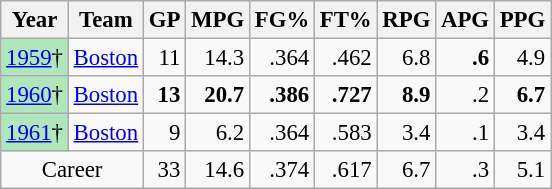<table class="wikitable sortable" style="font-size:95%; text-align:right;">
<tr>
<th>Year</th>
<th>Team</th>
<th>GP</th>
<th>MPG</th>
<th>FG%</th>
<th>FT%</th>
<th>RPG</th>
<th>APG</th>
<th>PPG</th>
</tr>
<tr>
<td style="text-align:left;background:#afe6ba;"><a href='#'>1959</a>†</td>
<td style="text-align:left;"><a href='#'>Boston</a></td>
<td>11</td>
<td>14.3</td>
<td>.364</td>
<td>.462</td>
<td>6.8</td>
<td><strong>.6</strong></td>
<td>4.9</td>
</tr>
<tr>
<td style="text-align:left;background:#afe6ba;"><a href='#'>1960</a>†</td>
<td style="text-align:left;"><a href='#'>Boston</a></td>
<td><strong>13</strong></td>
<td><strong>20.7</strong></td>
<td><strong>.386</strong></td>
<td><strong>.727</strong></td>
<td><strong>8.9</strong></td>
<td>.2</td>
<td><strong>6.7</strong></td>
</tr>
<tr>
<td style="text-align:left;background:#afe6ba;"><a href='#'>1961</a>†</td>
<td style="text-align:left;"><a href='#'>Boston</a></td>
<td>9</td>
<td>6.2</td>
<td>.364</td>
<td>.583</td>
<td>3.4</td>
<td>.1</td>
<td>3.4</td>
</tr>
<tr class="sortbottom">
<td style="text-align:center;" colspan="2">Career</td>
<td>33</td>
<td>14.6</td>
<td>.374</td>
<td>.617</td>
<td>6.7</td>
<td>.3</td>
<td>5.1</td>
</tr>
</table>
